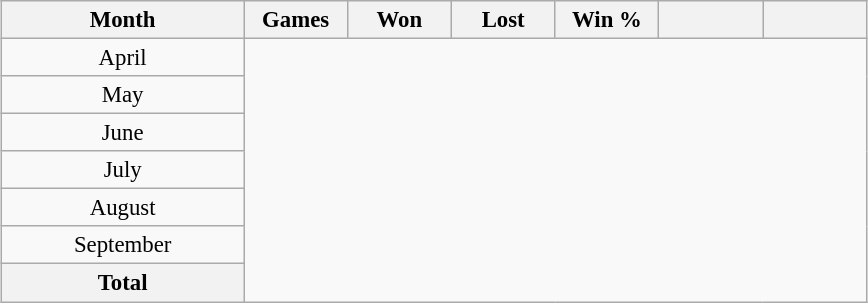<table class="wikitable" style="margin:1em auto; font-size:95%; text-align:center; width:38em;">
<tr>
<th width="28%">Month</th>
<th width="12%">Games</th>
<th width="12%">Won</th>
<th width="12%">Lost</th>
<th width="12%">Win %</th>
<th width="12%"></th>
<th width="12%"></th>
</tr>
<tr>
<td>April</td>
</tr>
<tr>
<td>May</td>
</tr>
<tr>
<td>June</td>
</tr>
<tr>
<td>July</td>
</tr>
<tr>
<td>August</td>
</tr>
<tr>
<td>September</td>
</tr>
<tr>
<th>Total</th>
</tr>
</table>
